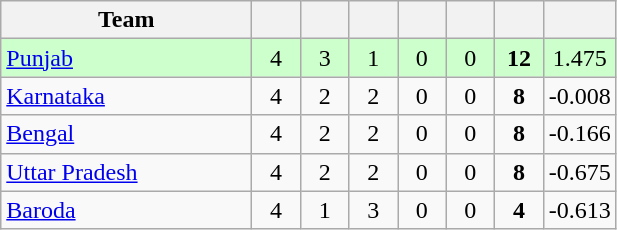<table class="wikitable" style="text-align:center">
<tr>
<th style="width:160px">Team</th>
<th style="width:25px"></th>
<th style="width:25px"></th>
<th style="width:25px"></th>
<th style="width:25px"></th>
<th style="width:25px"></th>
<th style="width:25px"></th>
<th style="width:25px"></th>
</tr>
<tr style="background:#cfc;">
<td style="text-align:left"><a href='#'>Punjab</a></td>
<td>4</td>
<td>3</td>
<td>1</td>
<td>0</td>
<td>0</td>
<td><strong>12</strong></td>
<td>1.475</td>
</tr>
<tr>
<td style="text-align:left"><a href='#'>Karnataka</a></td>
<td>4</td>
<td>2</td>
<td>2</td>
<td>0</td>
<td>0</td>
<td><strong>8</strong></td>
<td>-0.008</td>
</tr>
<tr>
<td style="text-align:left"><a href='#'>Bengal</a></td>
<td>4</td>
<td>2</td>
<td>2</td>
<td>0</td>
<td>0</td>
<td><strong>8</strong></td>
<td>-0.166</td>
</tr>
<tr>
<td style="text-align:left"><a href='#'>Uttar Pradesh</a></td>
<td>4</td>
<td>2</td>
<td>2</td>
<td>0</td>
<td>0</td>
<td><strong>8</strong></td>
<td>-0.675</td>
</tr>
<tr>
<td style="text-align:left"><a href='#'>Baroda</a></td>
<td>4</td>
<td>1</td>
<td>3</td>
<td>0</td>
<td>0</td>
<td><strong>4</strong></td>
<td>-0.613</td>
</tr>
</table>
